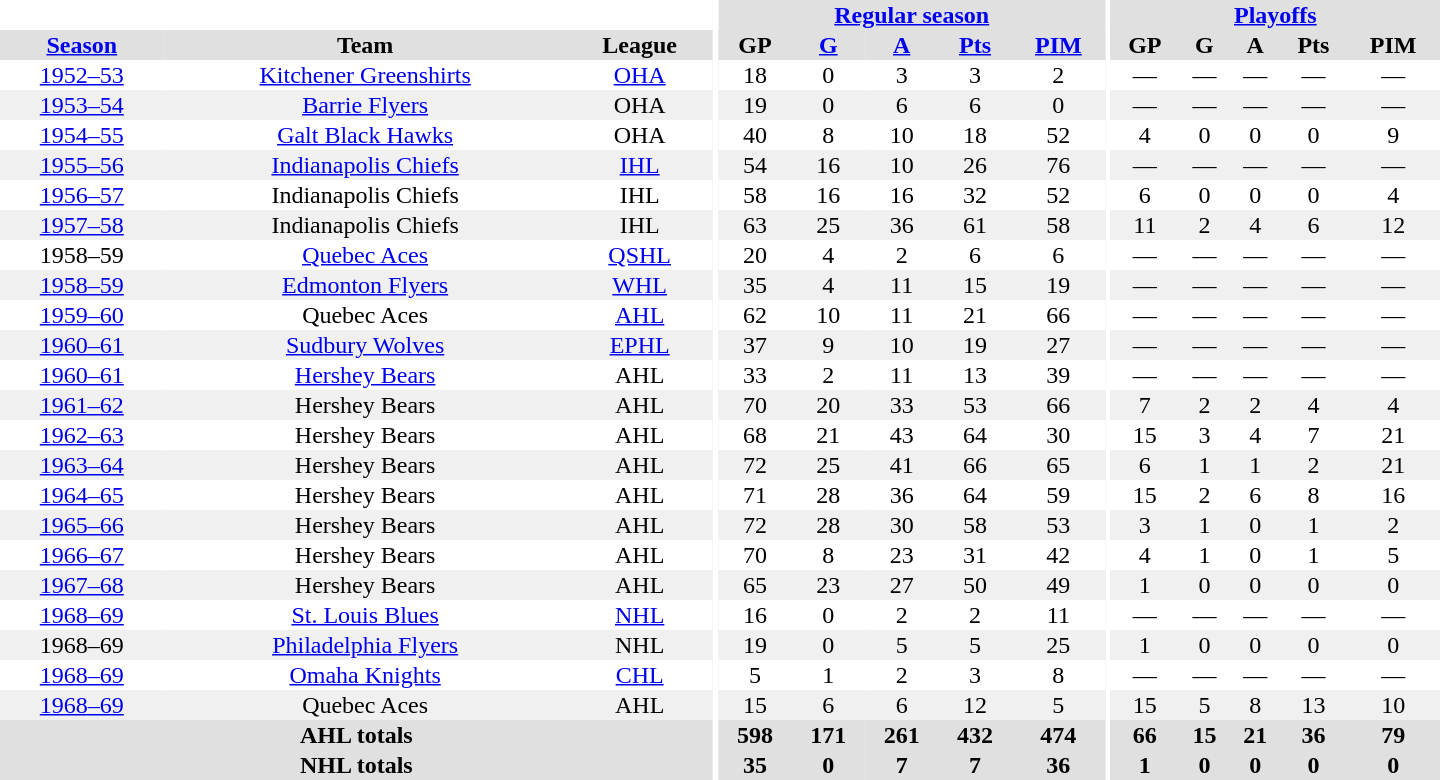<table border="0" cellpadding="1" cellspacing="0" style="text-align:center; width:60em">
<tr bgcolor="#e0e0e0">
<th colspan="3" bgcolor="#ffffff"></th>
<th rowspan="100" bgcolor="#ffffff"></th>
<th colspan="5"><a href='#'>Regular season</a></th>
<th rowspan="100" bgcolor="#ffffff"></th>
<th colspan="5"><a href='#'>Playoffs</a></th>
</tr>
<tr bgcolor="#e0e0e0">
<th><a href='#'>Season</a></th>
<th>Team</th>
<th>League</th>
<th>GP</th>
<th><a href='#'>G</a></th>
<th><a href='#'>A</a></th>
<th><a href='#'>Pts</a></th>
<th><a href='#'>PIM</a></th>
<th>GP</th>
<th>G</th>
<th>A</th>
<th>Pts</th>
<th>PIM</th>
</tr>
<tr>
<td><a href='#'>1952–53</a></td>
<td><a href='#'>Kitchener Greenshirts</a></td>
<td><a href='#'>OHA</a></td>
<td>18</td>
<td>0</td>
<td>3</td>
<td>3</td>
<td>2</td>
<td>—</td>
<td>—</td>
<td>—</td>
<td>—</td>
<td>—</td>
</tr>
<tr bgcolor="#f0f0f0">
<td><a href='#'>1953–54</a></td>
<td><a href='#'>Barrie Flyers</a></td>
<td>OHA</td>
<td>19</td>
<td>0</td>
<td>6</td>
<td>6</td>
<td>0</td>
<td>—</td>
<td>—</td>
<td>—</td>
<td>—</td>
<td>—</td>
</tr>
<tr>
<td><a href='#'>1954–55</a></td>
<td><a href='#'>Galt Black Hawks</a></td>
<td>OHA</td>
<td>40</td>
<td>8</td>
<td>10</td>
<td>18</td>
<td>52</td>
<td>4</td>
<td>0</td>
<td>0</td>
<td>0</td>
<td>9</td>
</tr>
<tr bgcolor="#f0f0f0">
<td><a href='#'>1955–56</a></td>
<td><a href='#'>Indianapolis Chiefs</a></td>
<td><a href='#'>IHL</a></td>
<td>54</td>
<td>16</td>
<td>10</td>
<td>26</td>
<td>76</td>
<td>—</td>
<td>—</td>
<td>—</td>
<td>—</td>
<td>—</td>
</tr>
<tr>
<td><a href='#'>1956–57</a></td>
<td>Indianapolis Chiefs</td>
<td>IHL</td>
<td>58</td>
<td>16</td>
<td>16</td>
<td>32</td>
<td>52</td>
<td>6</td>
<td>0</td>
<td>0</td>
<td>0</td>
<td>4</td>
</tr>
<tr bgcolor="#f0f0f0">
<td><a href='#'>1957–58</a></td>
<td>Indianapolis Chiefs</td>
<td>IHL</td>
<td>63</td>
<td>25</td>
<td>36</td>
<td>61</td>
<td>58</td>
<td>11</td>
<td>2</td>
<td>4</td>
<td>6</td>
<td>12</td>
</tr>
<tr>
<td>1958–59</td>
<td><a href='#'>Quebec Aces</a></td>
<td><a href='#'>QSHL</a></td>
<td>20</td>
<td>4</td>
<td>2</td>
<td>6</td>
<td>6</td>
<td>—</td>
<td>—</td>
<td>—</td>
<td>—</td>
<td>—</td>
</tr>
<tr bgcolor="#f0f0f0">
<td><a href='#'>1958–59</a></td>
<td><a href='#'>Edmonton Flyers</a></td>
<td><a href='#'>WHL</a></td>
<td>35</td>
<td>4</td>
<td>11</td>
<td>15</td>
<td>19</td>
<td>—</td>
<td>—</td>
<td>—</td>
<td>—</td>
<td>—</td>
</tr>
<tr>
<td><a href='#'>1959–60</a></td>
<td>Quebec Aces</td>
<td><a href='#'>AHL</a></td>
<td>62</td>
<td>10</td>
<td>11</td>
<td>21</td>
<td>66</td>
<td>—</td>
<td>—</td>
<td>—</td>
<td>—</td>
<td>—</td>
</tr>
<tr bgcolor="#f0f0f0">
<td><a href='#'>1960–61</a></td>
<td><a href='#'>Sudbury Wolves</a></td>
<td><a href='#'>EPHL</a></td>
<td>37</td>
<td>9</td>
<td>10</td>
<td>19</td>
<td>27</td>
<td>—</td>
<td>—</td>
<td>—</td>
<td>—</td>
<td>—</td>
</tr>
<tr>
<td><a href='#'>1960–61</a></td>
<td><a href='#'>Hershey Bears</a></td>
<td>AHL</td>
<td>33</td>
<td>2</td>
<td>11</td>
<td>13</td>
<td>39</td>
<td>—</td>
<td>—</td>
<td>—</td>
<td>—</td>
<td>—</td>
</tr>
<tr bgcolor="#f0f0f0">
<td><a href='#'>1961–62</a></td>
<td>Hershey Bears</td>
<td>AHL</td>
<td>70</td>
<td>20</td>
<td>33</td>
<td>53</td>
<td>66</td>
<td>7</td>
<td>2</td>
<td>2</td>
<td>4</td>
<td>4</td>
</tr>
<tr>
<td><a href='#'>1962–63</a></td>
<td>Hershey Bears</td>
<td>AHL</td>
<td>68</td>
<td>21</td>
<td>43</td>
<td>64</td>
<td>30</td>
<td>15</td>
<td>3</td>
<td>4</td>
<td>7</td>
<td>21</td>
</tr>
<tr bgcolor="#f0f0f0">
<td><a href='#'>1963–64</a></td>
<td>Hershey Bears</td>
<td>AHL</td>
<td>72</td>
<td>25</td>
<td>41</td>
<td>66</td>
<td>65</td>
<td>6</td>
<td>1</td>
<td>1</td>
<td>2</td>
<td>21</td>
</tr>
<tr>
<td><a href='#'>1964–65</a></td>
<td>Hershey Bears</td>
<td>AHL</td>
<td>71</td>
<td>28</td>
<td>36</td>
<td>64</td>
<td>59</td>
<td>15</td>
<td>2</td>
<td>6</td>
<td>8</td>
<td>16</td>
</tr>
<tr bgcolor="#f0f0f0">
<td><a href='#'>1965–66</a></td>
<td>Hershey Bears</td>
<td>AHL</td>
<td>72</td>
<td>28</td>
<td>30</td>
<td>58</td>
<td>53</td>
<td>3</td>
<td>1</td>
<td>0</td>
<td>1</td>
<td>2</td>
</tr>
<tr>
<td><a href='#'>1966–67</a></td>
<td>Hershey Bears</td>
<td>AHL</td>
<td>70</td>
<td>8</td>
<td>23</td>
<td>31</td>
<td>42</td>
<td>4</td>
<td>1</td>
<td>0</td>
<td>1</td>
<td>5</td>
</tr>
<tr bgcolor="#f0f0f0">
<td><a href='#'>1967–68</a></td>
<td>Hershey Bears</td>
<td>AHL</td>
<td>65</td>
<td>23</td>
<td>27</td>
<td>50</td>
<td>49</td>
<td>1</td>
<td>0</td>
<td>0</td>
<td>0</td>
<td>0</td>
</tr>
<tr>
<td><a href='#'>1968–69</a></td>
<td><a href='#'>St. Louis Blues</a></td>
<td><a href='#'>NHL</a></td>
<td>16</td>
<td>0</td>
<td>2</td>
<td>2</td>
<td>11</td>
<td>—</td>
<td>—</td>
<td>—</td>
<td>—</td>
<td>—</td>
</tr>
<tr bgcolor="#f0f0f0">
<td>1968–69</td>
<td><a href='#'>Philadelphia Flyers</a></td>
<td>NHL</td>
<td>19</td>
<td>0</td>
<td>5</td>
<td>5</td>
<td>25</td>
<td>1</td>
<td>0</td>
<td>0</td>
<td>0</td>
<td>0</td>
</tr>
<tr>
<td><a href='#'>1968–69</a></td>
<td><a href='#'>Omaha Knights</a></td>
<td><a href='#'>CHL</a></td>
<td>5</td>
<td>1</td>
<td>2</td>
<td>3</td>
<td>8</td>
<td>—</td>
<td>—</td>
<td>—</td>
<td>—</td>
<td>—</td>
</tr>
<tr bgcolor="#f0f0f0">
<td><a href='#'>1968–69</a></td>
<td>Quebec Aces</td>
<td>AHL</td>
<td>15</td>
<td>6</td>
<td>6</td>
<td>12</td>
<td>5</td>
<td>15</td>
<td>5</td>
<td>8</td>
<td>13</td>
<td>10</td>
</tr>
<tr bgcolor="#e0e0e0">
<th colspan="3">AHL totals</th>
<th>598</th>
<th>171</th>
<th>261</th>
<th>432</th>
<th>474</th>
<th>66</th>
<th>15</th>
<th>21</th>
<th>36</th>
<th>79</th>
</tr>
<tr bgcolor="#e0e0e0">
<th colspan="3">NHL totals</th>
<th>35</th>
<th>0</th>
<th>7</th>
<th>7</th>
<th>36</th>
<th>1</th>
<th>0</th>
<th>0</th>
<th>0</th>
<th>0</th>
</tr>
</table>
